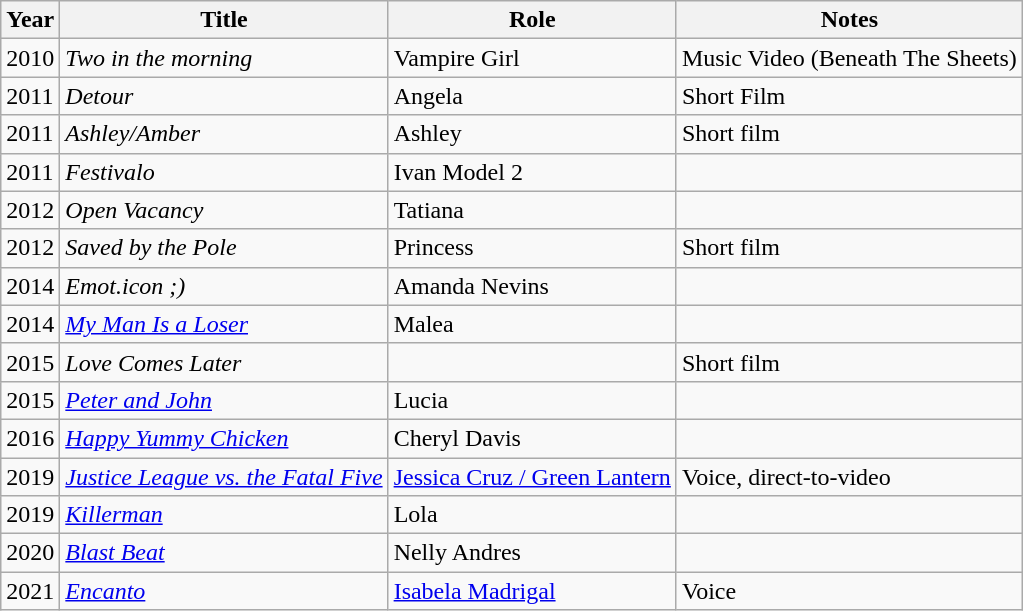<table class="wikitable sortable">
<tr>
<th>Year</th>
<th>Title</th>
<th>Role</th>
<th class="unsortable">Notes</th>
</tr>
<tr>
<td>2010</td>
<td><em>Two in the morning</em></td>
<td>Vampire Girl</td>
<td>Music Video (Beneath The Sheets)</td>
</tr>
<tr>
<td>2011</td>
<td><em>Detour</em></td>
<td>Angela</td>
<td>Short Film</td>
</tr>
<tr>
<td>2011</td>
<td><em>Ashley/Amber</em></td>
<td>Ashley</td>
<td>Short film</td>
</tr>
<tr>
<td>2011</td>
<td><em>Festivalo</em></td>
<td>Ivan Model 2</td>
<td></td>
</tr>
<tr>
<td>2012</td>
<td><em>Open Vacancy</em></td>
<td>Tatiana</td>
<td></td>
</tr>
<tr>
<td>2012</td>
<td><em>Saved by the Pole</em></td>
<td>Princess</td>
<td>Short film</td>
</tr>
<tr>
<td>2014</td>
<td><em>Emot.icon ;)</em></td>
<td>Amanda Nevins</td>
<td></td>
</tr>
<tr>
<td>2014</td>
<td><em><a href='#'>My Man Is a Loser</a></em></td>
<td>Malea</td>
<td></td>
</tr>
<tr>
<td>2015</td>
<td><em>Love Comes Later</em></td>
<td></td>
<td>Short film</td>
</tr>
<tr>
<td>2015</td>
<td><em><a href='#'>Peter and John</a></em></td>
<td>Lucia</td>
<td></td>
</tr>
<tr>
<td>2016</td>
<td><em><a href='#'>Happy Yummy Chicken</a></em></td>
<td>Cheryl Davis</td>
<td></td>
</tr>
<tr>
<td>2019</td>
<td><em><a href='#'>Justice League vs. the Fatal Five</a></em></td>
<td><a href='#'>Jessica Cruz / Green Lantern</a></td>
<td>Voice, direct-to-video</td>
</tr>
<tr>
<td>2019</td>
<td><em><a href='#'>Killerman</a></em></td>
<td>Lola</td>
<td></td>
</tr>
<tr>
<td>2020</td>
<td><em><a href='#'>Blast Beat</a></em></td>
<td>Nelly Andres</td>
<td></td>
</tr>
<tr>
<td>2021</td>
<td><em><a href='#'>Encanto</a></em></td>
<td><a href='#'>Isabela Madrigal</a></td>
<td>Voice</td>
</tr>
</table>
